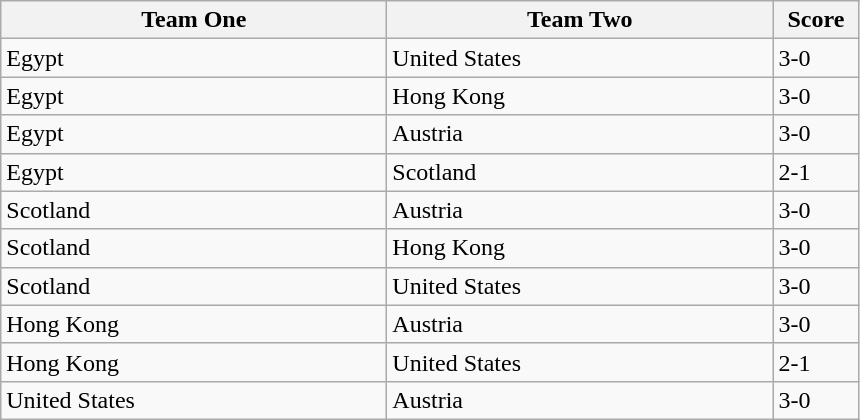<table class="wikitable">
<tr>
<th width=250>Team One</th>
<th width=250>Team Two</th>
<th width=50>Score</th>
</tr>
<tr>
<td> Egypt</td>
<td> United States</td>
<td>3-0</td>
</tr>
<tr>
<td> Egypt</td>
<td> Hong Kong</td>
<td>3-0</td>
</tr>
<tr>
<td> Egypt</td>
<td> Austria</td>
<td>3-0</td>
</tr>
<tr>
<td> Egypt</td>
<td> Scotland</td>
<td>2-1</td>
</tr>
<tr>
<td> Scotland</td>
<td> Austria</td>
<td>3-0</td>
</tr>
<tr>
<td> Scotland</td>
<td> Hong Kong</td>
<td>3-0</td>
</tr>
<tr>
<td> Scotland</td>
<td> United States</td>
<td>3-0</td>
</tr>
<tr>
<td> Hong Kong</td>
<td> Austria</td>
<td>3-0</td>
</tr>
<tr>
<td> Hong Kong</td>
<td> United States</td>
<td>2-1</td>
</tr>
<tr>
<td> United States</td>
<td> Austria</td>
<td>3-0</td>
</tr>
</table>
